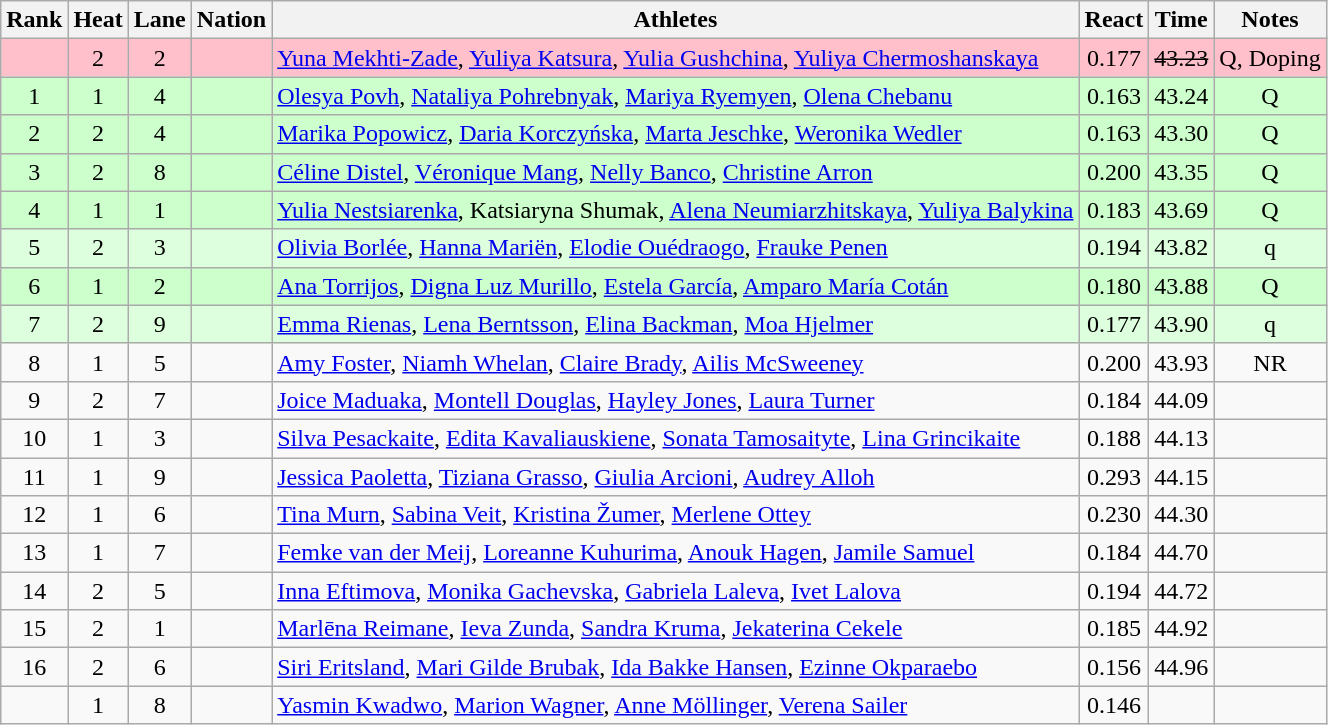<table class="wikitable sortable" style="text-align:center">
<tr>
<th>Rank</th>
<th>Heat</th>
<th>Lane</th>
<th>Nation</th>
<th>Athletes</th>
<th>React</th>
<th>Time</th>
<th>Notes</th>
</tr>
<tr bgcolor=pink>
<td></td>
<td>2</td>
<td>2</td>
<td align=left></td>
<td align=left><a href='#'>Yuna Mekhti-Zade</a>, <a href='#'>Yuliya Katsura</a>, <a href='#'>Yulia Gushchina</a>, <a href='#'>Yuliya Chermoshanskaya</a></td>
<td>0.177</td>
<td><s>43.23</s></td>
<td>Q, Doping</td>
</tr>
<tr bgcolor=ccffcc>
<td>1</td>
<td>1</td>
<td>4</td>
<td align=left></td>
<td align=left><a href='#'>Olesya Povh</a>, <a href='#'>Nataliya Pohrebnyak</a>, <a href='#'>Mariya Ryemyen</a>, <a href='#'>Olena Chebanu</a></td>
<td>0.163</td>
<td>43.24</td>
<td>Q</td>
</tr>
<tr bgcolor=ccffcc>
<td>2</td>
<td>2</td>
<td>4</td>
<td align=left></td>
<td align=left><a href='#'>Marika Popowicz</a>, <a href='#'>Daria Korczyńska</a>, <a href='#'>Marta Jeschke</a>, <a href='#'>Weronika Wedler</a></td>
<td>0.163</td>
<td>43.30</td>
<td>Q</td>
</tr>
<tr bgcolor=ccffcc>
<td>3</td>
<td>2</td>
<td>8</td>
<td align=left></td>
<td align=left><a href='#'>Céline Distel</a>, <a href='#'>Véronique Mang</a>, <a href='#'>Nelly Banco</a>, <a href='#'>Christine Arron</a></td>
<td>0.200</td>
<td>43.35</td>
<td>Q</td>
</tr>
<tr bgcolor=ccffcc>
<td>4</td>
<td>1</td>
<td>1</td>
<td align=left></td>
<td align=left><a href='#'>Yulia Nestsiarenka</a>, Katsiaryna Shumak, <a href='#'>Alena Neumiarzhitskaya</a>, <a href='#'>Yuliya Balykina</a></td>
<td>0.183</td>
<td>43.69</td>
<td>Q</td>
</tr>
<tr bgcolor=ddffdd>
<td>5</td>
<td>2</td>
<td>3</td>
<td align=left></td>
<td align=left><a href='#'>Olivia Borlée</a>, <a href='#'>Hanna Mariën</a>, <a href='#'>Elodie Ouédraogo</a>, <a href='#'>Frauke Penen</a></td>
<td>0.194</td>
<td>43.82</td>
<td>q</td>
</tr>
<tr bgcolor=ccffcc>
<td>6</td>
<td>1</td>
<td>2</td>
<td align=left></td>
<td align=left><a href='#'>Ana Torrijos</a>, <a href='#'>Digna Luz Murillo</a>, <a href='#'>Estela García</a>, <a href='#'>Amparo María Cotán</a></td>
<td>0.180</td>
<td>43.88</td>
<td>Q</td>
</tr>
<tr bgcolor=ddffdd>
<td>7</td>
<td>2</td>
<td>9</td>
<td align=left></td>
<td align=left><a href='#'>Emma Rienas</a>, <a href='#'>Lena Berntsson</a>, <a href='#'>Elina Backman</a>, <a href='#'>Moa Hjelmer</a></td>
<td>0.177</td>
<td>43.90</td>
<td>q</td>
</tr>
<tr>
<td>8</td>
<td>1</td>
<td>5</td>
<td align=left></td>
<td align=left><a href='#'>Amy Foster</a>, <a href='#'>Niamh Whelan</a>, <a href='#'>Claire Brady</a>, <a href='#'>Ailis McSweeney</a></td>
<td>0.200</td>
<td>43.93</td>
<td>NR</td>
</tr>
<tr>
<td>9</td>
<td>2</td>
<td>7</td>
<td align=left></td>
<td align=left><a href='#'>Joice Maduaka</a>, <a href='#'>Montell Douglas</a>, <a href='#'>Hayley Jones</a>, <a href='#'>Laura Turner</a></td>
<td>0.184</td>
<td>44.09</td>
<td></td>
</tr>
<tr>
<td>10</td>
<td>1</td>
<td>3</td>
<td align=left></td>
<td align=left><a href='#'>Silva Pesackaite</a>, <a href='#'>Edita Kavaliauskiene</a>, <a href='#'>Sonata Tamosaityte</a>, <a href='#'>Lina Grincikaite</a></td>
<td>0.188</td>
<td>44.13</td>
<td></td>
</tr>
<tr>
<td>11</td>
<td>1</td>
<td>9</td>
<td align=left></td>
<td align=left><a href='#'>Jessica Paoletta</a>, <a href='#'>Tiziana Grasso</a>, <a href='#'>Giulia Arcioni</a>, <a href='#'>Audrey Alloh</a></td>
<td>0.293</td>
<td>44.15</td>
<td></td>
</tr>
<tr>
<td>12</td>
<td>1</td>
<td>6</td>
<td align=left></td>
<td align=left><a href='#'>Tina Murn</a>, <a href='#'>Sabina Veit</a>, <a href='#'>Kristina Žumer</a>, <a href='#'>Merlene Ottey</a></td>
<td>0.230</td>
<td>44.30</td>
<td></td>
</tr>
<tr>
<td>13</td>
<td>1</td>
<td>7</td>
<td align=left></td>
<td align=left><a href='#'>Femke van der Meij</a>, <a href='#'>Loreanne Kuhurima</a>, <a href='#'>Anouk Hagen</a>, <a href='#'>Jamile Samuel</a></td>
<td>0.184</td>
<td>44.70</td>
<td></td>
</tr>
<tr>
<td>14</td>
<td>2</td>
<td>5</td>
<td align=left></td>
<td align=left><a href='#'>Inna Eftimova</a>, <a href='#'>Monika Gachevska</a>, <a href='#'>Gabriela Laleva</a>, <a href='#'>Ivet Lalova</a></td>
<td>0.194</td>
<td>44.72</td>
<td></td>
</tr>
<tr>
<td>15</td>
<td>2</td>
<td>1</td>
<td align=left></td>
<td align=left><a href='#'>Marlēna Reimane</a>, <a href='#'>Ieva Zunda</a>, <a href='#'>Sandra Kruma</a>, <a href='#'>Jekaterina Cekele</a></td>
<td>0.185</td>
<td>44.92</td>
<td></td>
</tr>
<tr>
<td>16</td>
<td>2</td>
<td>6</td>
<td align=left></td>
<td align=left><a href='#'>Siri Eritsland</a>, <a href='#'>Mari Gilde Brubak</a>, <a href='#'>Ida Bakke Hansen</a>, <a href='#'>Ezinne Okparaebo</a></td>
<td>0.156</td>
<td>44.96</td>
<td></td>
</tr>
<tr>
<td></td>
<td>1</td>
<td>8</td>
<td align=left></td>
<td align=left><a href='#'>Yasmin Kwadwo</a>, <a href='#'>Marion Wagner</a>, <a href='#'>Anne Möllinger</a>, <a href='#'>Verena Sailer</a></td>
<td>0.146</td>
<td></td>
<td></td>
</tr>
</table>
